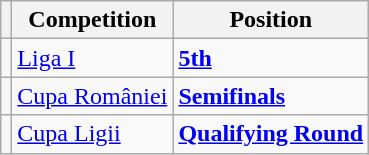<table class="wikitable">
<tr>
<th></th>
<th>Competition</th>
<th>Position</th>
</tr>
<tr>
<td></td>
<td><a href='#'>Liga I</a></td>
<td><strong><a href='#'>5th</a></strong></td>
</tr>
<tr>
<td></td>
<td><a href='#'>Cupa României</a></td>
<td><strong><a href='#'>Semifinals</a></strong></td>
</tr>
<tr>
<td></td>
<td><a href='#'>Cupa Ligii</a></td>
<td><strong><a href='#'>Qualifying Round</a></strong></td>
</tr>
</table>
